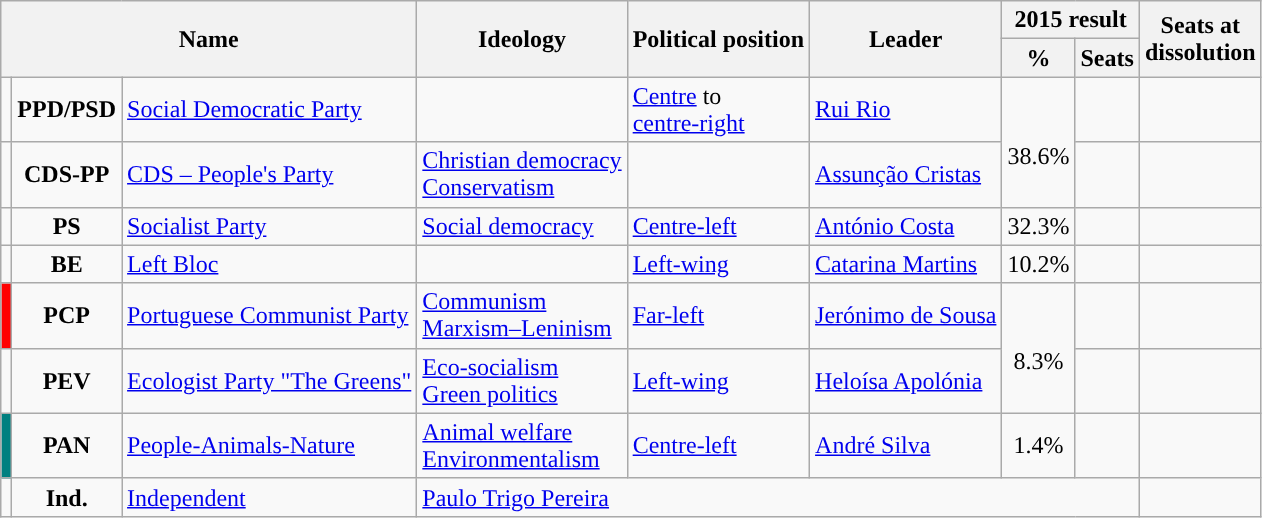<table class="wikitable">
<tr>
<th rowspan="2" colspan="3">Name</th>
<th rowspan="2">Ideology</th>
<th rowspan="2">Political position</th>
<th rowspan="2">Leader</th>
<th colspan="2">2015 result</th>
<th rowspan="2">Seats at<br>dissolution</th>
</tr>
<tr>
<th>%</th>
<th>Seats</th>
</tr>
<tr>
<td style="background:"></td>
<td style="text-align:center;"><strong>PPD/PSD</strong></td>
<td><a href='#'>Social Democratic Party</a><br></td>
<td></td>
<td><a href='#'>Centre</a> to<br><a href='#'>centre-right</a></td>
<td><a href='#'>Rui Rio</a></td>
<td rowspan="2" style="text-align:center;"><br>38.6%<br></td>
<td></td>
<td></td>
</tr>
<tr>
<td style="background:"></td>
<td style="text-align:center;"><strong>CDS-PP</strong></td>
<td><a href='#'>CDS – People's Party</a><br></td>
<td><a href='#'>Christian democracy</a><br><a href='#'>Conservatism</a></td>
<td></td>
<td><a href='#'>Assunção Cristas</a></td>
<td></td>
<td></td>
</tr>
<tr>
<td style="background:"></td>
<td style="text-align:center;"><strong>PS</strong></td>
<td><a href='#'>Socialist Party</a><br></td>
<td><a href='#'>Social democracy</a></td>
<td><a href='#'>Centre-left</a></td>
<td><a href='#'>António Costa</a></td>
<td style="text-align:center;">32.3%</td>
<td></td>
<td></td>
</tr>
<tr>
<td style="background:"></td>
<td style="text-align:center;"><strong>BE</strong></td>
<td><a href='#'>Left Bloc</a><br></td>
<td></td>
<td><a href='#'>Left-wing</a></td>
<td><a href='#'>Catarina Martins</a></td>
<td style="text-align:center;">10.2%</td>
<td></td>
<td></td>
</tr>
<tr>
<td style="background:#f00;"></td>
<td style="text-align:center;"><strong>PCP</strong></td>
<td><a href='#'>Portuguese Communist Party</a><br></td>
<td><a href='#'>Communism</a><br><a href='#'>Marxism–Leninism</a></td>
<td><a href='#'>Far-left</a></td>
<td><a href='#'>Jerónimo de Sousa</a></td>
<td rowspan="2" style="text-align:center;"><br>8.3%<br></td>
<td></td>
<td></td>
</tr>
<tr>
<td style="background:"></td>
<td style="text-align:center;"><strong>PEV</strong></td>
<td><a href='#'>Ecologist Party "The Greens"</a><br></td>
<td><a href='#'>Eco-socialism</a><br><a href='#'>Green politics</a></td>
<td><a href='#'>Left-wing</a></td>
<td><a href='#'>Heloísa Apolónia</a></td>
<td></td>
<td></td>
</tr>
<tr>
<td style="background:teal;"></td>
<td style="text-align:center;"><strong>PAN</strong></td>
<td><a href='#'>People-Animals-Nature</a><br></td>
<td><a href='#'>Animal welfare</a><br><a href='#'>Environmentalism</a></td>
<td><a href='#'>Centre-left</a></td>
<td><a href='#'>André Silva</a></td>
<td style="text-align:center;">1.4%</td>
<td></td>
<td></td>
</tr>
<tr>
<td style="background:"></td>
<td style="text-align:center;"><strong>Ind.</strong></td>
<td><a href='#'>Independent</a><br></td>
<td colspan="5"><a href='#'>Paulo Trigo Pereira</a> </td>
<td></td>
</tr>
</table>
